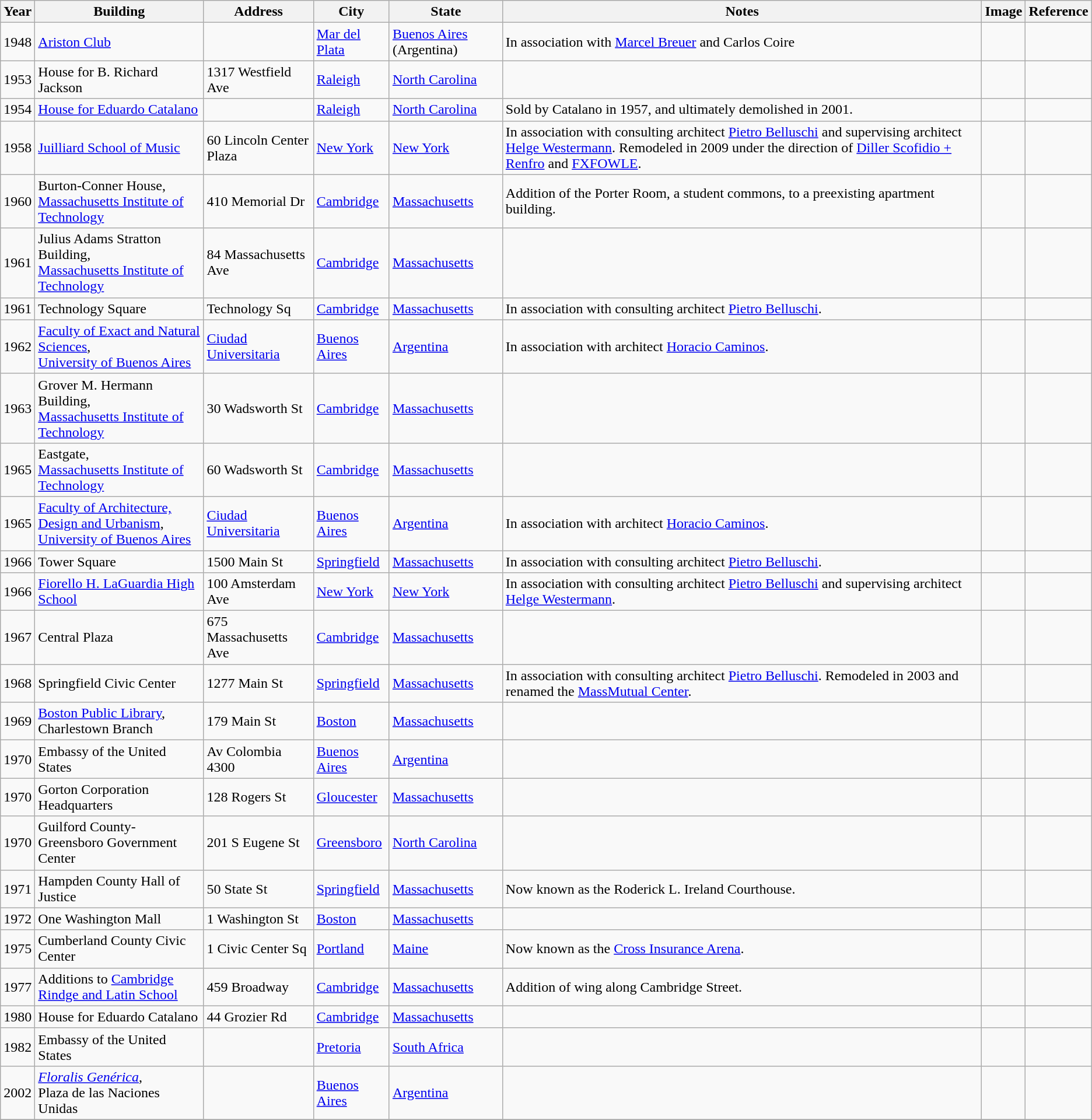<table class="wikitable sortable">
<tr>
<th>Year</th>
<th>Building</th>
<th>Address</th>
<th>City</th>
<th>State</th>
<th>Notes</th>
<th>Image</th>
<th>Reference</th>
</tr>
<tr>
<td>1948</td>
<td><a href='#'>Ariston Club</a></td>
<td></td>
<td><a href='#'>Mar del Plata</a></td>
<td><a href='#'>Buenos Aires</a> (Argentina)</td>
<td>In association with <a href='#'>Marcel Breuer</a> and Carlos Coire</td>
<td></td>
<td></td>
</tr>
<tr>
<td>1953</td>
<td>House for B. Richard Jackson</td>
<td>1317 Westfield Ave</td>
<td><a href='#'>Raleigh</a></td>
<td><a href='#'>North Carolina</a></td>
<td></td>
<td></td>
<td></td>
</tr>
<tr>
<td>1954</td>
<td><a href='#'>House for Eduardo Catalano</a></td>
<td></td>
<td><a href='#'>Raleigh</a></td>
<td><a href='#'>North Carolina</a></td>
<td>Sold by Catalano in 1957, and ultimately demolished in 2001.</td>
<td></td>
<td></td>
</tr>
<tr>
<td>1958</td>
<td><a href='#'>Juilliard School of Music</a></td>
<td>60 Lincoln Center Plaza</td>
<td><a href='#'>New York</a></td>
<td><a href='#'>New York</a></td>
<td>In association with consulting architect <a href='#'>Pietro Belluschi</a> and supervising architect <a href='#'>Helge Westermann</a>. Remodeled in 2009 under the direction of <a href='#'>Diller Scofidio + Renfro</a> and <a href='#'>FXFOWLE</a>.</td>
<td></td>
<td></td>
</tr>
<tr>
<td>1960</td>
<td>Burton-Conner House,<br><a href='#'>Massachusetts Institute of Technology</a></td>
<td>410 Memorial Dr</td>
<td><a href='#'>Cambridge</a></td>
<td><a href='#'>Massachusetts</a></td>
<td>Addition of the Porter Room, a student commons, to a preexisting apartment building.</td>
<td></td>
<td></td>
</tr>
<tr>
<td>1961</td>
<td>Julius Adams Stratton Building,<br><a href='#'>Massachusetts Institute of Technology</a></td>
<td>84 Massachusetts Ave</td>
<td><a href='#'>Cambridge</a></td>
<td><a href='#'>Massachusetts</a></td>
<td></td>
<td></td>
<td></td>
</tr>
<tr>
<td>1961</td>
<td>Technology Square</td>
<td>Technology Sq</td>
<td><a href='#'>Cambridge</a></td>
<td><a href='#'>Massachusetts</a></td>
<td>In association with consulting architect <a href='#'>Pietro Belluschi</a>.</td>
<td></td>
<td></td>
</tr>
<tr>
<td>1962</td>
<td><a href='#'>Faculty of Exact and Natural Sciences</a>,<br><a href='#'>University of Buenos Aires</a></td>
<td><a href='#'>Ciudad Universitaria</a></td>
<td><a href='#'>Buenos Aires</a></td>
<td><a href='#'>Argentina</a></td>
<td>In association with architect <a href='#'>Horacio Caminos</a>.</td>
<td></td>
<td></td>
</tr>
<tr>
<td>1963</td>
<td>Grover M. Hermann Building,<br><a href='#'>Massachusetts Institute of Technology</a></td>
<td>30 Wadsworth St</td>
<td><a href='#'>Cambridge</a></td>
<td><a href='#'>Massachusetts</a></td>
<td></td>
<td></td>
<td></td>
</tr>
<tr>
<td>1965</td>
<td>Eastgate,<br><a href='#'>Massachusetts Institute of Technology</a></td>
<td>60 Wadsworth St</td>
<td><a href='#'>Cambridge</a></td>
<td><a href='#'>Massachusetts</a></td>
<td></td>
<td></td>
<td></td>
</tr>
<tr>
<td>1965</td>
<td><a href='#'>Faculty of Architecture, Design and Urbanism</a>,<br><a href='#'>University of Buenos Aires</a></td>
<td><a href='#'>Ciudad Universitaria</a></td>
<td><a href='#'>Buenos Aires</a></td>
<td><a href='#'>Argentina</a></td>
<td>In association with architect <a href='#'>Horacio Caminos</a>.</td>
<td></td>
<td></td>
</tr>
<tr>
<td>1966</td>
<td>Tower Square</td>
<td>1500 Main St</td>
<td><a href='#'>Springfield</a></td>
<td><a href='#'>Massachusetts</a></td>
<td>In association with consulting architect <a href='#'>Pietro Belluschi</a>.</td>
<td></td>
<td></td>
</tr>
<tr>
<td>1966</td>
<td><a href='#'>Fiorello H. LaGuardia High School</a></td>
<td>100 Amsterdam Ave</td>
<td><a href='#'>New York</a></td>
<td><a href='#'>New York</a></td>
<td>In association with consulting architect <a href='#'>Pietro Belluschi</a> and supervising architect <a href='#'>Helge Westermann</a>.</td>
<td></td>
<td></td>
</tr>
<tr>
<td>1967</td>
<td>Central Plaza</td>
<td>675 Massachusetts Ave</td>
<td><a href='#'>Cambridge</a></td>
<td><a href='#'>Massachusetts</a></td>
<td></td>
<td></td>
<td></td>
</tr>
<tr>
<td>1968</td>
<td>Springfield Civic Center</td>
<td>1277 Main St</td>
<td><a href='#'>Springfield</a></td>
<td><a href='#'>Massachusetts</a></td>
<td>In association with consulting architect <a href='#'>Pietro Belluschi</a>. Remodeled in 2003 and renamed the <a href='#'>MassMutual Center</a>.</td>
<td></td>
<td></td>
</tr>
<tr>
<td>1969</td>
<td><a href='#'>Boston Public Library</a>, Charlestown Branch</td>
<td>179 Main St</td>
<td><a href='#'>Boston</a></td>
<td><a href='#'>Massachusetts</a></td>
<td></td>
<td></td>
<td></td>
</tr>
<tr>
<td>1970</td>
<td>Embassy of the United States</td>
<td>Av Colombia 4300</td>
<td><a href='#'>Buenos Aires</a></td>
<td><a href='#'>Argentina</a></td>
<td></td>
<td></td>
<td></td>
</tr>
<tr>
<td>1970</td>
<td>Gorton Corporation Headquarters</td>
<td>128 Rogers St</td>
<td><a href='#'>Gloucester</a></td>
<td><a href='#'>Massachusetts</a></td>
<td></td>
<td></td>
<td></td>
</tr>
<tr>
<td>1970</td>
<td>Guilford County-Greensboro Government Center</td>
<td>201 S Eugene St</td>
<td><a href='#'>Greensboro</a></td>
<td><a href='#'>North Carolina</a></td>
<td></td>
<td></td>
<td></td>
</tr>
<tr>
<td>1971</td>
<td>Hampden County Hall of Justice</td>
<td>50 State St</td>
<td><a href='#'>Springfield</a></td>
<td><a href='#'>Massachusetts</a></td>
<td>Now known as the Roderick L. Ireland Courthouse.</td>
<td></td>
<td></td>
</tr>
<tr>
<td>1972</td>
<td>One Washington Mall</td>
<td>1 Washington St</td>
<td><a href='#'>Boston</a></td>
<td><a href='#'>Massachusetts</a></td>
<td></td>
<td></td>
<td></td>
</tr>
<tr>
<td>1975</td>
<td>Cumberland County Civic Center</td>
<td>1 Civic Center Sq</td>
<td><a href='#'>Portland</a></td>
<td><a href='#'>Maine</a></td>
<td>Now known as the <a href='#'>Cross Insurance Arena</a>.</td>
<td></td>
<td></td>
</tr>
<tr>
<td>1977</td>
<td>Additions to <a href='#'>Cambridge Rindge and Latin School</a></td>
<td>459 Broadway</td>
<td><a href='#'>Cambridge</a></td>
<td><a href='#'>Massachusetts</a></td>
<td>Addition of wing along Cambridge Street.</td>
<td></td>
<td></td>
</tr>
<tr>
<td>1980</td>
<td>House for Eduardo Catalano</td>
<td>44 Grozier Rd</td>
<td><a href='#'>Cambridge</a></td>
<td><a href='#'>Massachusetts</a></td>
<td></td>
<td></td>
<td></td>
</tr>
<tr>
<td>1982</td>
<td>Embassy of the United States</td>
<td></td>
<td><a href='#'>Pretoria</a></td>
<td><a href='#'>South Africa</a></td>
<td></td>
<td></td>
<td></td>
</tr>
<tr>
<td>2002</td>
<td><em><a href='#'>Floralis Genérica</a></em>,<br>Plaza de las Naciones Unidas</td>
<td></td>
<td><a href='#'>Buenos Aires</a></td>
<td><a href='#'>Argentina</a></td>
<td></td>
<td></td>
<td></td>
</tr>
<tr>
</tr>
</table>
